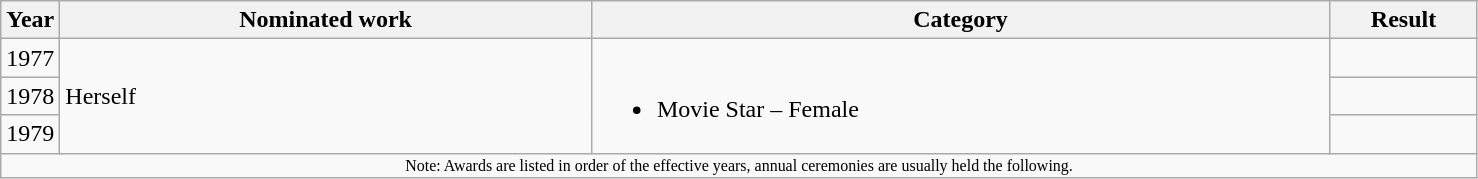<table class=wikitable>
<tr>
<th width=4%>Year</th>
<th width=36%>Nominated work</th>
<th width=50%>Category</th>
<th width=10%>Result</th>
</tr>
<tr>
<td>1977</td>
<td rowspan=3>Herself</td>
<td rowspan=3><br><ul><li>Movie Star – Female</li></ul></td>
<td></td>
</tr>
<tr>
<td>1978</td>
<td></td>
</tr>
<tr>
<td>1979</td>
<td></td>
</tr>
<tr>
<td colspan=4 width=100% style=font-size:8pt align=center>Note: Awards are listed in order of the effective years, annual ceremonies are usually held the following.</td>
</tr>
</table>
